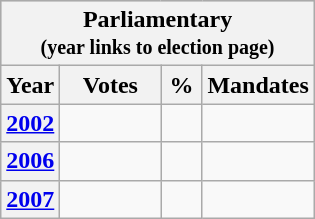<table class="wikitable" style="float:left">
<tr style="background-color:#C9C9C9">
<th colspan="9"><strong>Parliamentary<br><small>(year links to election page)</small></strong></th>
</tr>
<tr>
<th style="width: 20px">Year</th>
<th style="width: 60px">Votes</th>
<th style="width: 20px">%</th>
<th style="width: 20px">Mandates</th>
</tr>
<tr>
<th><a href='#'>2002</a></th>
<td></td>
<td></td>
<td></td>
</tr>
<tr>
<th><a href='#'>2006</a></th>
<td></td>
<td></td>
<td></td>
</tr>
<tr>
<th><a href='#'>2007</a></th>
<td></td>
<td></td>
<td></td>
</tr>
</table>
